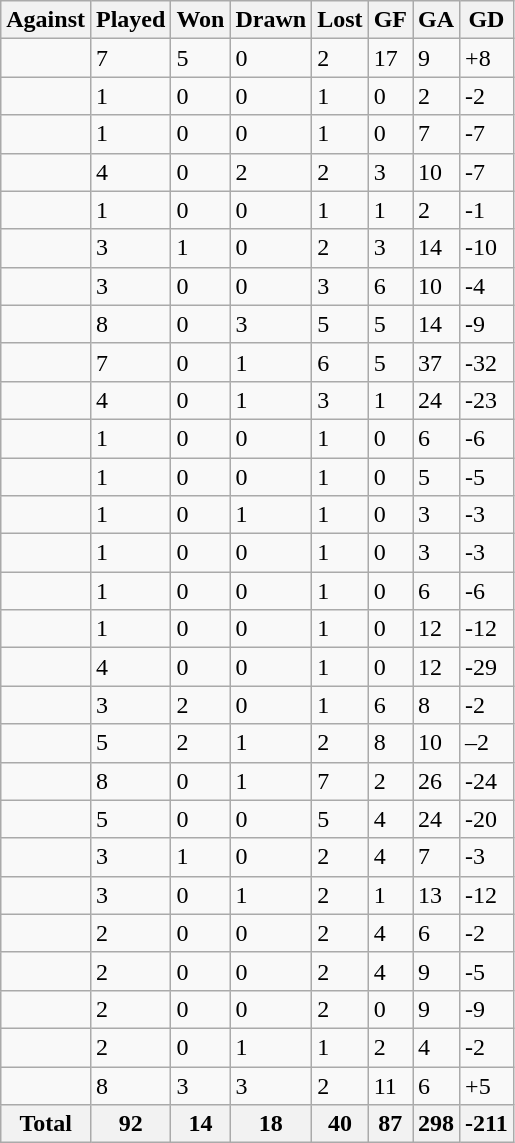<table class="sortable wikitable">
<tr>
<th>Against</th>
<th>Played</th>
<th>Won</th>
<th>Drawn</th>
<th>Lost</th>
<th>GF</th>
<th>GA</th>
<th>GD</th>
</tr>
<tr>
<td style="text-align:left;"></td>
<td>7</td>
<td>5</td>
<td>0</td>
<td>2</td>
<td>17</td>
<td>9</td>
<td>+8</td>
</tr>
<tr>
<td style="text-align:left;"></td>
<td>1</td>
<td>0</td>
<td>0</td>
<td>1</td>
<td>0</td>
<td>2</td>
<td>-2</td>
</tr>
<tr>
<td style="text-align:left;"></td>
<td>1</td>
<td>0</td>
<td>0</td>
<td>1</td>
<td>0</td>
<td>7</td>
<td>-7</td>
</tr>
<tr>
<td style="text-align:left;"></td>
<td>4</td>
<td>0</td>
<td>2</td>
<td>2</td>
<td>3</td>
<td>10</td>
<td>-7</td>
</tr>
<tr>
<td style="text-align:left;"></td>
<td>1</td>
<td>0</td>
<td>0</td>
<td>1</td>
<td>1</td>
<td>2</td>
<td>-1</td>
</tr>
<tr>
<td style="text-align:left;"></td>
<td>3</td>
<td>1</td>
<td>0</td>
<td>2</td>
<td>3</td>
<td>14</td>
<td>-10</td>
</tr>
<tr>
<td style="text-align:left;"><em></em></td>
<td>3</td>
<td>0</td>
<td>0</td>
<td>3</td>
<td>6</td>
<td>10</td>
<td>-4</td>
</tr>
<tr>
<td style="text-align:left;"></td>
<td>8</td>
<td>0</td>
<td>3</td>
<td>5</td>
<td>5</td>
<td>14</td>
<td>-9</td>
</tr>
<tr>
<td style="text-align:left;"></td>
<td>7</td>
<td>0</td>
<td>1</td>
<td>6</td>
<td>5</td>
<td>37</td>
<td>-32</td>
</tr>
<tr>
<td style="text-align:left;"></td>
<td>4</td>
<td>0</td>
<td>1</td>
<td>3</td>
<td>1</td>
<td>24</td>
<td>-23</td>
</tr>
<tr>
<td style="text-align:left;"><em></em></td>
<td>1</td>
<td>0</td>
<td>0</td>
<td>1</td>
<td>0</td>
<td>6</td>
<td>-6</td>
</tr>
<tr>
<td style="text-align:left;"></td>
<td>1</td>
<td>0</td>
<td>0</td>
<td>1</td>
<td>0</td>
<td>5</td>
<td>-5</td>
</tr>
<tr>
<td style="text-align:left;"><em></em></td>
<td>1</td>
<td>0</td>
<td>1</td>
<td>1</td>
<td>0</td>
<td>3</td>
<td>-3</td>
</tr>
<tr>
<td style="text-align:left;"></td>
<td>1</td>
<td>0</td>
<td>0</td>
<td>1</td>
<td>0</td>
<td>3</td>
<td>-3</td>
</tr>
<tr>
<td style="text-align:left;"></td>
<td>1</td>
<td>0</td>
<td>0</td>
<td>1</td>
<td>0</td>
<td>6</td>
<td>-6</td>
</tr>
<tr>
<td style="text-align:left;"></td>
<td>1</td>
<td>0</td>
<td>0</td>
<td>1</td>
<td>0</td>
<td>12</td>
<td>-12</td>
</tr>
<tr>
<td style="text-align:left;"><em></em></td>
<td>4</td>
<td>0</td>
<td>0</td>
<td>1</td>
<td>0</td>
<td>12</td>
<td>-29</td>
</tr>
<tr>
<td style="text-align:left;"></td>
<td>3</td>
<td>2</td>
<td>0</td>
<td>1</td>
<td>6</td>
<td>8</td>
<td>-2</td>
</tr>
<tr>
<td style="text-align:left;"></td>
<td>5</td>
<td>2</td>
<td>1</td>
<td>2</td>
<td>8</td>
<td>10</td>
<td>–2</td>
</tr>
<tr>
<td style="text-align:left;"></td>
<td>8</td>
<td>0</td>
<td>1</td>
<td>7</td>
<td>2</td>
<td>26</td>
<td>-24</td>
</tr>
<tr>
<td style="text-align:left;"></td>
<td>5</td>
<td>0</td>
<td>0</td>
<td>5</td>
<td>4</td>
<td>24</td>
<td>-20</td>
</tr>
<tr>
<td style="text-align:left;"><em></em></td>
<td>3</td>
<td>1</td>
<td>0</td>
<td>2</td>
<td>4</td>
<td>7</td>
<td>-3</td>
</tr>
<tr>
<td style="text-align:left;"></td>
<td>3</td>
<td>0</td>
<td>1</td>
<td>2</td>
<td>1</td>
<td>13</td>
<td>-12</td>
</tr>
<tr>
<td style="text-align:left;"><em></em></td>
<td>2</td>
<td>0</td>
<td>0</td>
<td>2</td>
<td>4</td>
<td>6</td>
<td>-2</td>
</tr>
<tr>
<td style="text-align:left;"></td>
<td>2</td>
<td>0</td>
<td>0</td>
<td>2</td>
<td>4</td>
<td>9</td>
<td>-5</td>
</tr>
<tr>
<td style="text-align:left;"></td>
<td>2</td>
<td>0</td>
<td>0</td>
<td>2</td>
<td>0</td>
<td>9</td>
<td>-9</td>
</tr>
<tr>
<td style="text-align:left;"></td>
<td>2</td>
<td>0</td>
<td>1</td>
<td>1</td>
<td>2</td>
<td>4</td>
<td>-2</td>
</tr>
<tr>
<td style="text-align:left;"></td>
<td>8</td>
<td>3</td>
<td>3</td>
<td>2</td>
<td>11</td>
<td>6</td>
<td>+5</td>
</tr>
<tr class="sortbottom"|>
<th>Total</th>
<th>92</th>
<th>14</th>
<th>18</th>
<th>40</th>
<th>87</th>
<th>298</th>
<th>-211</th>
</tr>
</table>
